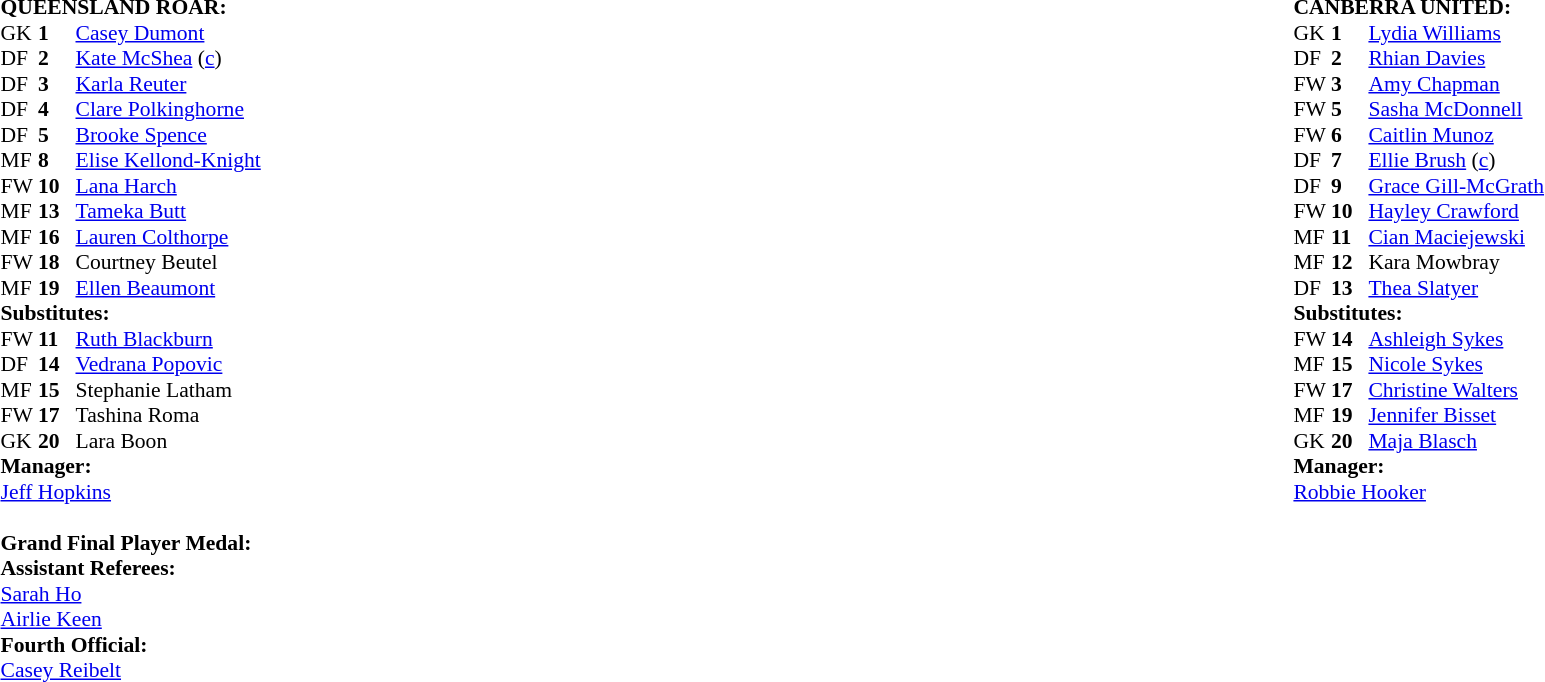<table width="100%">
<tr>
<td valign="top" width="50%"><br><table style="font-size: 90%" cellspacing="0" cellpadding="0">
<tr>
<td colspan="4"><strong>QUEENSLAND ROAR:</strong></td>
</tr>
<tr>
<th width="25"></th>
<th width="25"></th>
</tr>
<tr>
<td>GK</td>
<td><strong>1</strong></td>
<td> <a href='#'>Casey Dumont</a></td>
</tr>
<tr>
<td>DF</td>
<td><strong>2</strong></td>
<td> <a href='#'>Kate McShea</a> (<a href='#'>c</a>)</td>
</tr>
<tr>
<td>DF</td>
<td><strong>3</strong></td>
<td> <a href='#'>Karla Reuter</a></td>
</tr>
<tr>
<td>DF</td>
<td><strong>4</strong></td>
<td> <a href='#'>Clare Polkinghorne</a></td>
</tr>
<tr>
<td>DF</td>
<td><strong>5</strong></td>
<td> <a href='#'>Brooke Spence</a></td>
</tr>
<tr>
<td>MF</td>
<td><strong>8</strong></td>
<td> <a href='#'>Elise Kellond-Knight</a></td>
</tr>
<tr>
<td>FW</td>
<td><strong>10</strong></td>
<td> <a href='#'>Lana Harch</a></td>
<td></td>
<td></td>
</tr>
<tr>
<td>MF</td>
<td><strong>13</strong></td>
<td> <a href='#'>Tameka Butt</a></td>
</tr>
<tr>
<td>MF</td>
<td><strong>16</strong></td>
<td> <a href='#'>Lauren Colthorpe</a></td>
</tr>
<tr>
<td>FW</td>
<td><strong>18</strong></td>
<td> Courtney Beutel</td>
<td></td>
<td></td>
</tr>
<tr>
<td>MF</td>
<td><strong>19</strong></td>
<td> <a href='#'>Ellen Beaumont</a></td>
<td></td>
<td></td>
</tr>
<tr>
<td colspan=3><strong>Substitutes:</strong></td>
</tr>
<tr>
<td>FW</td>
<td><strong>11</strong></td>
<td> <a href='#'>Ruth Blackburn</a></td>
<td></td>
<td></td>
</tr>
<tr>
<td>DF</td>
<td><strong>14</strong></td>
<td> <a href='#'>Vedrana Popovic</a></td>
</tr>
<tr>
<td>MF</td>
<td><strong>15</strong></td>
<td> Stephanie Latham</td>
<td></td>
<td></td>
</tr>
<tr>
<td>FW</td>
<td><strong>17</strong></td>
<td> Tashina Roma</td>
<td></td>
<td></td>
</tr>
<tr>
<td>GK</td>
<td><strong>20</strong></td>
<td> Lara Boon</td>
</tr>
<tr>
<td colspan=3><strong>Manager:</strong></td>
</tr>
<tr>
<td colspan=4> <a href='#'>Jeff Hopkins</a><br><br><strong>Grand Final Player Medal:</strong> <br><strong>Assistant Referees:</strong><br><a href='#'>Sarah Ho</a><br><a href='#'>Airlie Keen</a>
<br><strong>Fourth Official:</strong><br><a href='#'>Casey Reibelt</a></td>
</tr>
</table>
</td>
<td valign="top"></td>
<td valign="top" width="50%"><br><table style="font-size: 90%" cellspacing="0" cellpadding="0" align=center>
<tr>
<td colspan="4"><strong>CANBERRA UNITED:</strong></td>
</tr>
<tr>
<th width=25></th>
<th width=25></th>
</tr>
<tr>
<td>GK</td>
<td><strong>1</strong></td>
<td> <a href='#'>Lydia Williams</a></td>
</tr>
<tr>
<td>DF</td>
<td><strong>2</strong></td>
<td> <a href='#'>Rhian Davies</a></td>
<td></td>
<td></td>
</tr>
<tr>
<td>FW</td>
<td><strong>3</strong></td>
<td> <a href='#'>Amy Chapman</a></td>
<td></td>
<td></td>
</tr>
<tr>
<td>FW</td>
<td><strong>5</strong></td>
<td> <a href='#'>Sasha McDonnell</a></td>
</tr>
<tr>
<td>FW</td>
<td><strong>6</strong></td>
<td> <a href='#'>Caitlin Munoz</a></td>
</tr>
<tr>
<td>DF</td>
<td><strong>7</strong></td>
<td> <a href='#'>Ellie Brush</a> (<a href='#'>c</a>)</td>
</tr>
<tr>
<td>DF</td>
<td><strong>9</strong></td>
<td> <a href='#'>Grace Gill-McGrath</a></td>
</tr>
<tr>
<td>FW</td>
<td><strong>10</strong></td>
<td> <a href='#'>Hayley Crawford</a></td>
</tr>
<tr>
<td>MF</td>
<td><strong>11</strong></td>
<td> <a href='#'>Cian Maciejewski</a></td>
</tr>
<tr>
<td>MF</td>
<td><strong>12</strong></td>
<td> Kara Mowbray</td>
</tr>
<tr>
<td>DF</td>
<td><strong>13</strong></td>
<td> <a href='#'>Thea Slatyer</a></td>
</tr>
<tr>
<td colspan=3><strong>Substitutes:</strong></td>
</tr>
<tr>
<td>FW</td>
<td><strong>14</strong></td>
<td> <a href='#'>Ashleigh Sykes</a></td>
<td></td>
<td></td>
</tr>
<tr>
<td>MF</td>
<td><strong>15</strong></td>
<td> <a href='#'>Nicole Sykes</a></td>
<td></td>
<td></td>
</tr>
<tr>
<td>FW</td>
<td><strong>17</strong></td>
<td> <a href='#'>Christine Walters</a></td>
</tr>
<tr>
<td>MF</td>
<td><strong>19</strong></td>
<td> <a href='#'>Jennifer Bisset</a></td>
</tr>
<tr>
<td>GK</td>
<td><strong>20</strong></td>
<td> <a href='#'>Maja Blasch</a></td>
</tr>
<tr>
<td colspan=3><strong>Manager:</strong></td>
</tr>
<tr>
<td colspan=4> <a href='#'>Robbie Hooker</a></td>
</tr>
</table>
</td>
</tr>
</table>
